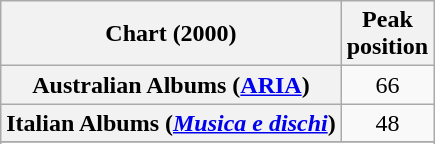<table class="wikitable sortable plainrowheaders">
<tr>
<th>Chart (2000)</th>
<th>Peak<br>position</th>
</tr>
<tr>
<th scope="row">Australian Albums (<a href='#'>ARIA</a>)</th>
<td style="text-align:center;">66</td>
</tr>
<tr>
<th scope="row">Italian Albums (<em><a href='#'>Musica e dischi</a></em>)</th>
<td style="text-align:center;">48</td>
</tr>
<tr>
</tr>
<tr>
</tr>
</table>
